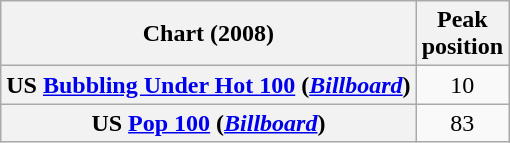<table class="wikitable sortable plainrowheaders" style="text-align:center">
<tr>
<th scope="col">Chart (2008)</th>
<th scope="col">Peak<br>position</th>
</tr>
<tr>
<th scope="row">US <a href='#'>Bubbling Under Hot 100</a> (<em><a href='#'>Billboard</a></em>)</th>
<td>10</td>
</tr>
<tr>
<th scope="row">US <a href='#'>Pop 100</a> (<em><a href='#'>Billboard</a></em>)</th>
<td>83</td>
</tr>
</table>
